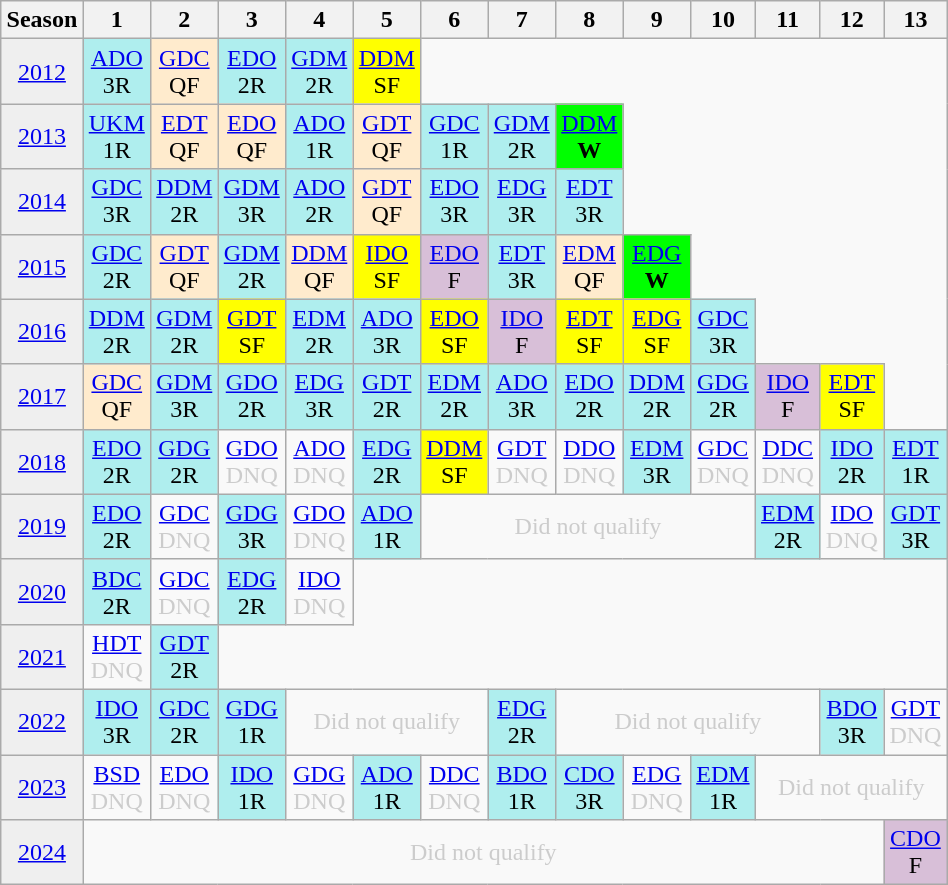<table class="wikitable" style="width:50%; margin:0">
<tr>
<th>Season</th>
<th>1</th>
<th>2</th>
<th>3</th>
<th>4</th>
<th>5</th>
<th>6</th>
<th>7</th>
<th>8</th>
<th>9</th>
<th>10</th>
<th>11</th>
<th>12</th>
<th>13</th>
</tr>
<tr>
<td style="text-align:center;background:#efefef;"><a href='#'>2012</a></td>
<td style="text-align:center; background:#afeeee;"><a href='#'>ADO</a><br>3R</td>
<td style="text-align:center; background:#ffebcd;"><a href='#'>GDC</a><br>QF</td>
<td style="text-align:center; background:#afeeee;"><a href='#'>EDO</a><br>2R</td>
<td style="text-align:center; background:#afeeee;"><a href='#'>GDM</a><br>2R</td>
<td style="text-align:center; background:yellow;"><a href='#'>DDM</a><br>SF</td>
</tr>
<tr>
<td style="text-align:center;background:#efefef;"><a href='#'>2013</a></td>
<td style="text-align:center; background:#afeeee;"><a href='#'>UKM</a><br>1R</td>
<td style="text-align:center; background:#ffebcd;"><a href='#'>EDT</a><br>QF</td>
<td style="text-align:center; background:#ffebcd;"><a href='#'>EDO</a><br>QF</td>
<td style="text-align:center; background:#afeeee;"><a href='#'>ADO</a><br>1R</td>
<td style="text-align:center; background:#ffebcd;"><a href='#'>GDT</a><br>QF</td>
<td style="text-align:center; background:#afeeee;"><a href='#'>GDC</a><br>1R</td>
<td style="text-align:center; background:#afeeee;"><a href='#'>GDM</a><br>2R</td>
<td style="text-align:center; background:lime;"><a href='#'>DDM</a><br><strong>W</strong></td>
</tr>
<tr>
<td style="text-align:center;background:#efefef;"><a href='#'>2014</a></td>
<td style="text-align:center; background:#afeeee;"><a href='#'>GDC</a><br>3R</td>
<td style="text-align:center; background:#afeeee;"><a href='#'>DDM</a><br>2R</td>
<td style="text-align:center; background:#afeeee;"><a href='#'>GDM</a><br>3R</td>
<td style="text-align:center; background:#afeeee;"><a href='#'>ADO</a><br>2R</td>
<td style="text-align:center; background:#ffebcd;"><a href='#'>GDT</a><br>QF</td>
<td style="text-align:center; background:#afeeee;"><a href='#'>EDO</a><br>3R</td>
<td style="text-align:center; background:#afeeee;"><a href='#'>EDG</a><br>3R</td>
<td style="text-align:center; background:#afeeee;"><a href='#'>EDT</a><br>3R</td>
</tr>
<tr>
<td style="text-align:center;background:#efefef;"><a href='#'>2015</a></td>
<td style="text-align:center; background:#afeeee;"><a href='#'>GDC</a><br>2R</td>
<td style="text-align:center; background:#ffebcd;"><a href='#'>GDT</a><br>QF</td>
<td style="text-align:center; background:#afeeee;"><a href='#'>GDM</a><br>2R</td>
<td style="text-align:center; background:#ffebcd;"><a href='#'>DDM</a><br>QF</td>
<td style="text-align:center; background:yellow;"><a href='#'>IDO</a><br>SF</td>
<td style="text-align:center; background:thistle;"><a href='#'>EDO</a><br>F</td>
<td style="text-align:center; background:#afeeee;"><a href='#'>EDT</a><br>3R</td>
<td style="text-align:center; background:#ffebcd;"><a href='#'>EDM</a><br>QF</td>
<td style="text-align:center; background:lime;"><a href='#'>EDG</a><br><strong>W</strong></td>
</tr>
<tr>
<td style="text-align:center;background:#efefef;"><a href='#'>2016</a></td>
<td style="text-align:center; background:#afeeee;"><a href='#'>DDM</a><br>2R</td>
<td style="text-align:center; background:#afeeee;"><a href='#'>GDM</a><br>2R</td>
<td style="text-align:center; background:yellow;"><a href='#'>GDT</a><br>SF</td>
<td style="text-align:center; background:#afeeee;"><a href='#'>EDM</a><br>2R</td>
<td style="text-align:center; background:#afeeee;"><a href='#'>ADO</a><br>3R</td>
<td style="text-align:center; background:yellow;"><a href='#'>EDO</a><br>SF</td>
<td style="text-align:center; background:thistle;"><a href='#'>IDO</a><br>F</td>
<td style="text-align:center; background:yellow;"><a href='#'>EDT</a><br>SF</td>
<td style="text-align:center; background:yellow;"><a href='#'>EDG</a><br>SF</td>
<td style="text-align:center; background:#afeeee;"><a href='#'>GDC</a><br>3R</td>
</tr>
<tr>
<td style="text-align:center;background:#efefef;"><a href='#'>2017</a></td>
<td style="text-align:center; background:#ffebcd;"><a href='#'>GDC</a><br>QF</td>
<td style="text-align:center; background:#afeeee;"><a href='#'>GDM</a><br>3R</td>
<td style="text-align:center; background:#afeeee;"><a href='#'>GDO</a><br>2R</td>
<td style="text-align:center; background:#afeeee;"><a href='#'>EDG</a><br>3R</td>
<td style="text-align:center; background:#afeeee;"><a href='#'>GDT</a><br>2R</td>
<td style="text-align:center; background:#afeeee;"><a href='#'>EDM</a><br>2R</td>
<td style="text-align:center; background:#afeeee;"><a href='#'>ADO</a><br>3R</td>
<td style="text-align:center; background:#afeeee;"><a href='#'>EDO</a><br>2R</td>
<td style="text-align:center; background:#afeeee;"><a href='#'>DDM</a><br>2R</td>
<td style="text-align:center; background:#afeeee;"><a href='#'>GDG</a><br>2R</td>
<td style="text-align:center; background:thistle;"><a href='#'>IDO</a><br>F</td>
<td style="text-align:center; background:yellow;"><a href='#'>EDT</a><br>SF</td>
</tr>
<tr>
<td style="text-align:center;background:#efefef;"><a href='#'>2018</a></td>
<td style="text-align:center; background:#afeeee;"><a href='#'>EDO</a><br>2R</td>
<td style="text-align:center; background:#afeeee;"><a href='#'>GDG</a><br>2R</td>
<td style="text-align:center; color:#ccc;"><a href='#'>GDO</a><br>DNQ</td>
<td style="text-align:center; color:#ccc;"><a href='#'>ADO</a><br>DNQ</td>
<td style="text-align:center; background:#afeeee;"><a href='#'>EDG</a><br>2R</td>
<td style="text-align:center; background:yellow;"><a href='#'>DDM</a><br>SF</td>
<td style="text-align:center; color:#ccc;"><a href='#'>GDT</a><br>DNQ</td>
<td style="text-align:center; color:#ccc;"><a href='#'>DDO</a><br>DNQ</td>
<td style="text-align:center; background:#afeeee;"><a href='#'>EDM</a><br>3R</td>
<td style="text-align:center; color:#ccc;"><a href='#'>GDC</a><br>DNQ</td>
<td style="text-align:center; color:#ccc;"><a href='#'>DDC</a><br>DNQ</td>
<td style="text-align:center; background:#afeeee;"><a href='#'>IDO</a><br>2R</td>
<td style="text-align:center; background:#afeeee;"><a href='#'>EDT</a><br>1R</td>
</tr>
<tr>
<td style="text-align:center;background:#efefef;"><a href='#'>2019</a></td>
<td style="text-align:center; background:#afeeee;"><a href='#'>EDO</a><br>2R</td>
<td style="text-align:center; color:#ccc;"><a href='#'>GDC</a><br>DNQ</td>
<td style="text-align:center; background:#afeeee;"><a href='#'>GDG</a><br>3R</td>
<td style="text-align:center; color:#ccc;"><a href='#'>GDO</a><br>DNQ</td>
<td style="text-align:center; background:#afeeee;"><a href='#'>ADO</a><br>1R</td>
<td colspan="5" style="text-align:center; color:#ccc;">Did not qualify</td>
<td style="text-align:center; background:#afeeee;"><a href='#'>EDM</a><br>2R</td>
<td style="text-align:center; color:#ccc;"><a href='#'>IDO</a><br>DNQ</td>
<td style="text-align:center; background:#afeeee;"><a href='#'>GDT</a><br>3R</td>
</tr>
<tr>
<td style="text-align:center;background:#efefef;"><a href='#'>2020</a></td>
<td style="text-align:center; background:#afeeee;"><a href='#'>BDC</a><br>2R</td>
<td style="text-align:center; color:#ccc;"><a href='#'>GDC</a><br>DNQ</td>
<td style="text-align:center; background:#afeeee;"><a href='#'>EDG</a><br>2R</td>
<td style="text-align:center; color:#ccc;"><a href='#'>IDO</a><br>DNQ</td>
</tr>
<tr>
<td style="text-align:center;background:#efefef;"><a href='#'>2021</a></td>
<td style="text-align:center; color:#ccc;"><a href='#'>HDT</a><br>DNQ</td>
<td style="text-align:center; background:#afeeee;"><a href='#'>GDT</a><br>2R</td>
</tr>
<tr>
<td style="text-align:center;background:#efefef;"><a href='#'>2022</a></td>
<td style="text-align:center; background:#afeeee;"><a href='#'>IDO</a><br>3R</td>
<td style="text-align:center; background:#afeeee;"><a href='#'>GDC</a><br>2R</td>
<td style="text-align:center; background:#afeeee;"><a href='#'>GDG</a><br>1R</td>
<td colspan="3" style="text-align:center; color:#ccc;">Did not qualify</td>
<td style="text-align:center; background:#afeeee;"><a href='#'>EDG</a><br>2R</td>
<td colspan="4" style="text-align:center; color:#ccc;">Did not qualify</td>
<td style="text-align:center; background:#afeeee;"><a href='#'>BDO</a><br>3R</td>
<td style="text-align:center; color:#ccc;"><a href='#'>GDT</a><br>DNQ</td>
</tr>
<tr>
<td style="text-align:center;background:#efefef;"><a href='#'>2023</a></td>
<td style="text-align:center; color:#ccc;"><a href='#'>BSD</a><br>DNQ</td>
<td style="text-align:center; color:#ccc;"><a href='#'>EDO</a><br>DNQ</td>
<td style="text-align:center; background:#afeeee;"><a href='#'>IDO</a><br>1R</td>
<td style="text-align:center; color:#ccc;"><a href='#'>GDG</a><br>DNQ</td>
<td style="text-align:center; background:#afeeee;"><a href='#'>ADO</a><br>1R</td>
<td style="text-align:center; color:#ccc;"><a href='#'>DDC</a><br>DNQ</td>
<td style="text-align:center; background:#afeeee;"><a href='#'>BDO</a><br>1R</td>
<td style="text-align:center; background:#afeeee;"><a href='#'>CDO</a><br>3R</td>
<td style="text-align:center; color:#ccc;"><a href='#'>EDG</a><br>DNQ</td>
<td style="text-align:center; background:#afeeee;"><a href='#'>EDM</a><br>1R</td>
<td colspan="3" style="text-align:center; color:#ccc;">Did not qualify</td>
</tr>
<tr>
<td style="text-align:center;background:#efefef"><a href='#'>2024</a></td>
<td colspan="12" style="text-align:center; color:#ccc;">Did not qualify</td>
<td style="text-align:center; background:thistle;"><a href='#'>CDO</a><br>F</td>
</tr>
</table>
